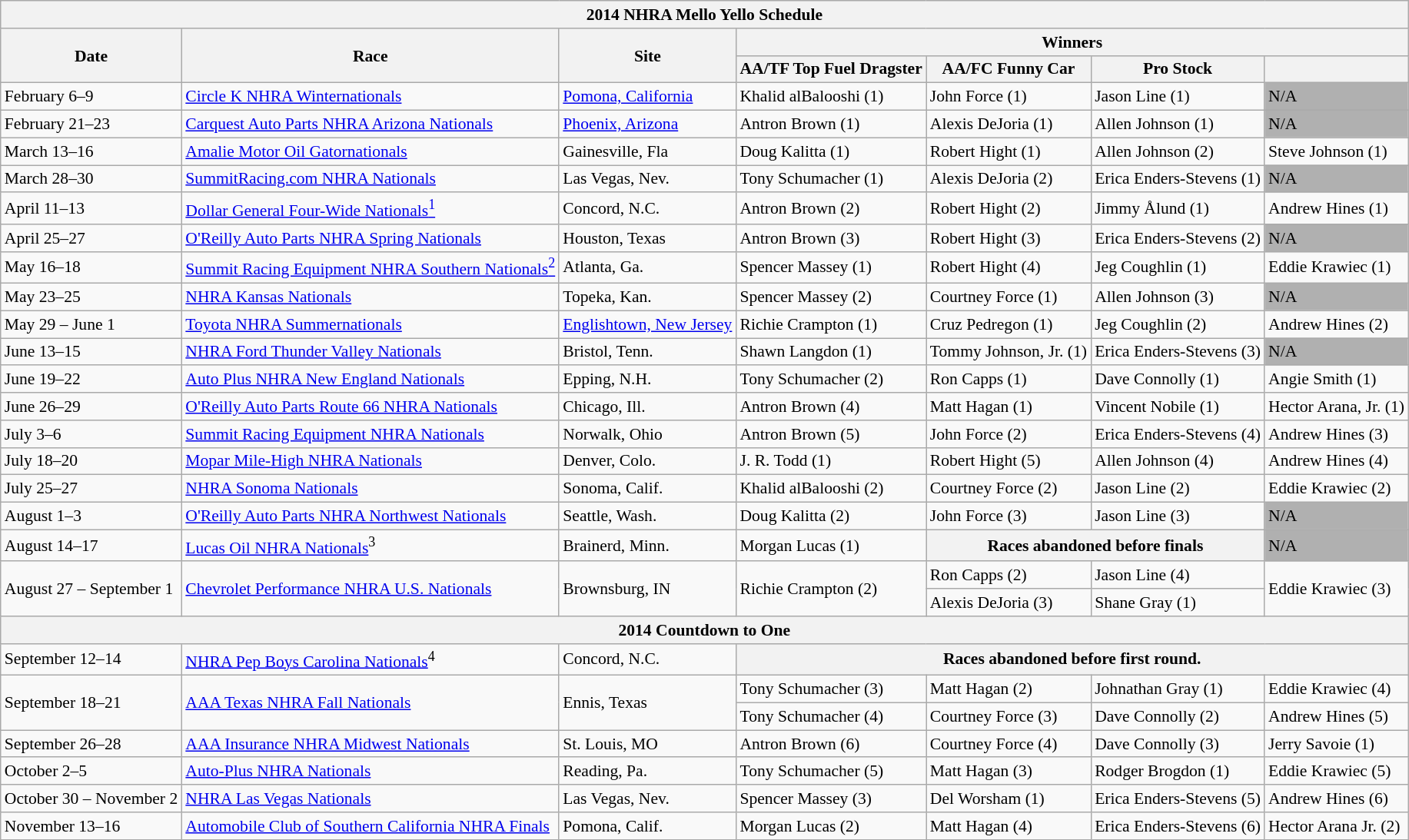<table class="wikitable" style="font-size:90%;">
<tr>
<th colspan="8">2014 NHRA Mello Yello Schedule</th>
</tr>
<tr>
<th rowspan="2">Date</th>
<th rowspan="2">Race</th>
<th rowspan="2">Site</th>
<th colspan="4">Winners</th>
</tr>
<tr>
<th>AA/TF Top Fuel Dragster</th>
<th>AA/FC Funny Car<br></th>
<th>Pro Stock</th>
<th></th>
</tr>
<tr>
<td>February 6–9</td>
<td><a href='#'>Circle K NHRA Winternationals</a></td>
<td><a href='#'>Pomona, California</a></td>
<td>Khalid alBalooshi (1)</td>
<td>John Force (1)</td>
<td>Jason Line (1)</td>
<td bgcolor=b0b0b0>N/A</td>
</tr>
<tr>
<td>February 21–23</td>
<td><a href='#'>Carquest Auto Parts NHRA Arizona Nationals</a></td>
<td><a href='#'>Phoenix, Arizona</a></td>
<td>Antron Brown (1)</td>
<td>Alexis DeJoria (1)</td>
<td>Allen Johnson (1)</td>
<td bgcolor=b0b0b0>N/A</td>
</tr>
<tr>
<td>March 13–16</td>
<td><a href='#'>Amalie Motor Oil Gatornationals</a></td>
<td>Gainesville, Fla</td>
<td>Doug Kalitta (1)</td>
<td>Robert Hight (1)</td>
<td>Allen Johnson (2)</td>
<td>Steve Johnson (1)</td>
</tr>
<tr>
<td>March 28–30</td>
<td><a href='#'>SummitRacing.com NHRA Nationals</a></td>
<td>Las Vegas, Nev.</td>
<td>Tony Schumacher (1)</td>
<td>Alexis DeJoria (2)</td>
<td>Erica Enders-Stevens (1)</td>
<td bgcolor=b0b0b0>N/A</td>
</tr>
<tr>
<td>April 11–13</td>
<td><a href='#'>Dollar General Four-Wide Nationals<sup>1</sup></a></td>
<td>Concord, N.C.</td>
<td>Antron Brown (2)</td>
<td>Robert Hight (2)</td>
<td>Jimmy Ålund (1)</td>
<td>Andrew Hines (1)</td>
</tr>
<tr>
<td>April 25–27</td>
<td><a href='#'>O'Reilly Auto Parts NHRA Spring Nationals</a></td>
<td>Houston, Texas</td>
<td>Antron Brown (3)</td>
<td>Robert Hight (3)</td>
<td>Erica Enders-Stevens (2)</td>
<td bgcolor=b0b0b0>N/A</td>
</tr>
<tr>
<td>May 16–18</td>
<td><a href='#'>Summit Racing Equipment NHRA Southern Nationals<sup>2</sup></a></td>
<td>Atlanta, Ga.</td>
<td>Spencer Massey (1)</td>
<td>Robert Hight (4)</td>
<td>Jeg Coughlin (1)</td>
<td>Eddie Krawiec (1)</td>
</tr>
<tr>
<td>May 23–25</td>
<td><a href='#'>NHRA Kansas Nationals</a></td>
<td>Topeka, Kan.</td>
<td>Spencer Massey (2)</td>
<td>Courtney Force (1)</td>
<td>Allen Johnson (3)</td>
<td bgcolor=b0b0b0>N/A</td>
</tr>
<tr>
<td>May 29 – June 1</td>
<td><a href='#'>Toyota NHRA Summernationals</a></td>
<td><a href='#'>Englishtown, New Jersey</a></td>
<td>Richie Crampton (1)</td>
<td>Cruz Pedregon (1)</td>
<td>Jeg Coughlin (2)</td>
<td>Andrew Hines (2)</td>
</tr>
<tr>
<td>June 13–15</td>
<td><a href='#'>NHRA Ford Thunder Valley Nationals</a></td>
<td>Bristol, Tenn.</td>
<td>Shawn Langdon (1)</td>
<td>Tommy Johnson, Jr. (1)</td>
<td>Erica Enders-Stevens (3)</td>
<td bgcolor=b0b0b0>N/A</td>
</tr>
<tr>
<td>June 19–22</td>
<td><a href='#'>Auto Plus NHRA New England Nationals</a></td>
<td>Epping, N.H.</td>
<td>Tony Schumacher (2)</td>
<td>Ron Capps (1)</td>
<td>Dave Connolly (1)</td>
<td>Angie Smith (1)</td>
</tr>
<tr>
<td>June 26–29</td>
<td><a href='#'>O'Reilly Auto Parts Route 66 NHRA Nationals</a></td>
<td>Chicago, Ill.</td>
<td>Antron Brown (4)</td>
<td>Matt Hagan (1)</td>
<td>Vincent Nobile (1)</td>
<td>Hector Arana, Jr. (1)</td>
</tr>
<tr>
<td>July 3–6</td>
<td><a href='#'>Summit Racing Equipment NHRA Nationals</a></td>
<td>Norwalk, Ohio</td>
<td>Antron Brown (5)</td>
<td>John Force (2)</td>
<td>Erica Enders-Stevens (4)</td>
<td>Andrew Hines (3)</td>
</tr>
<tr>
<td>July 18–20</td>
<td><a href='#'>Mopar Mile-High NHRA Nationals</a></td>
<td>Denver, Colo.</td>
<td>J. R. Todd (1)</td>
<td>Robert Hight (5)</td>
<td>Allen Johnson (4)</td>
<td>Andrew Hines (4)</td>
</tr>
<tr>
<td>July 25–27</td>
<td><a href='#'>NHRA Sonoma Nationals</a></td>
<td>Sonoma, Calif.</td>
<td>Khalid alBalooshi (2)</td>
<td>Courtney Force (2)</td>
<td>Jason Line (2)</td>
<td>Eddie Krawiec (2)</td>
</tr>
<tr>
<td>August 1–3</td>
<td><a href='#'>O'Reilly Auto Parts NHRA Northwest Nationals</a></td>
<td>Seattle, Wash.</td>
<td>Doug Kalitta (2)</td>
<td>John Force (3)</td>
<td>Jason Line (3)</td>
<td bgcolor=b0b0b0>N/A</td>
</tr>
<tr>
<td>August 14–17</td>
<td><a href='#'>Lucas Oil NHRA Nationals</a><sup>3</sup></td>
<td>Brainerd, Minn.</td>
<td>Morgan Lucas (1)</td>
<th colspan=2>Races abandoned before finals</th>
<td bgcolor=b0b0b0>N/A</td>
</tr>
<tr>
<td rowspan=2>August 27 – September 1</td>
<td rowspan=2><a href='#'>Chevrolet Performance NHRA U.S. Nationals</a></td>
<td rowspan=2>Brownsburg, IN</td>
<td rowspan=2>Richie Crampton (2)</td>
<td>Ron Capps (2)</td>
<td>Jason Line (4)</td>
<td rowspan=2>Eddie Krawiec (3)</td>
</tr>
<tr>
<td>Alexis DeJoria (3)</td>
<td>Shane Gray (1)</td>
</tr>
<tr>
<th colspan="8">2014 Countdown to One</th>
</tr>
<tr>
<td>September 12–14</td>
<td><a href='#'>NHRA Pep Boys Carolina Nationals</a><sup>4</sup></td>
<td>Concord, N.C.</td>
<th colspan=4>Races abandoned before first round.</th>
</tr>
<tr>
<td rowspan=2>September 18–21</td>
<td rowspan=2><a href='#'>AAA Texas NHRA Fall Nationals</a></td>
<td rowspan=2>Ennis, Texas</td>
<td>Tony Schumacher (3)</td>
<td>Matt Hagan (2)</td>
<td>Johnathan Gray (1)</td>
<td>Eddie Krawiec (4)</td>
</tr>
<tr>
<td>Tony Schumacher (4)</td>
<td>Courtney Force (3)</td>
<td>Dave Connolly (2)</td>
<td>Andrew Hines (5)</td>
</tr>
<tr>
<td>September 26–28</td>
<td><a href='#'>AAA Insurance NHRA Midwest Nationals</a></td>
<td>St. Louis, MO</td>
<td>Antron Brown (6)</td>
<td>Courtney Force (4)</td>
<td>Dave Connolly (3)</td>
<td>Jerry Savoie (1)</td>
</tr>
<tr>
<td>October 2–5</td>
<td><a href='#'>Auto-Plus NHRA Nationals</a></td>
<td>Reading, Pa.</td>
<td>Tony Schumacher (5)</td>
<td>Matt Hagan (3)</td>
<td>Rodger Brogdon (1)</td>
<td>Eddie Krawiec (5)</td>
</tr>
<tr>
<td>October 30 – November 2</td>
<td><a href='#'>NHRA Las Vegas Nationals</a></td>
<td>Las Vegas, Nev.</td>
<td>Spencer Massey (3)</td>
<td>Del Worsham (1)</td>
<td>Erica Enders-Stevens (5)</td>
<td>Andrew Hines (6)</td>
</tr>
<tr>
<td>November 13–16</td>
<td><a href='#'>Automobile Club of Southern California NHRA Finals</a></td>
<td>Pomona, Calif.</td>
<td>Morgan Lucas (2)</td>
<td>Matt Hagan (4)</td>
<td>Erica Enders-Stevens (6)</td>
<td>Hector Arana Jr. (2)</td>
</tr>
</table>
